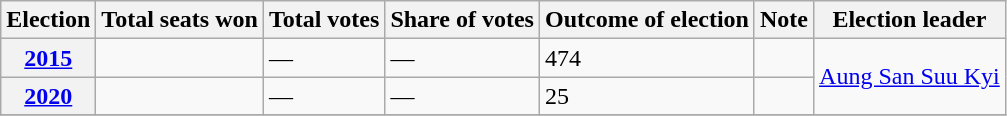<table class="wikitable">
<tr>
<th>Election</th>
<th>Total seats won</th>
<th>Total votes</th>
<th>Share of votes</th>
<th>Outcome of election</th>
<th>Note</th>
<th>Election leader</th>
</tr>
<tr>
<th><a href='#'>2015</a></th>
<td></td>
<td>—</td>
<td>—</td>
<td> 474</td>
<td></td>
<td rowspan=2><a href='#'>Aung San Suu Kyi</a></td>
</tr>
<tr>
<th><a href='#'>2020</a></th>
<td></td>
<td>—</td>
<td>—</td>
<td> 25</td>
<td></td>
</tr>
<tr>
</tr>
</table>
